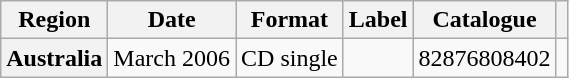<table class="wikitable plainrowheaders">
<tr>
<th>Region</th>
<th>Date</th>
<th>Format</th>
<th>Label</th>
<th>Catalogue</th>
<th></th>
</tr>
<tr>
<th scope="row">Australia</th>
<td>March 2006</td>
<td>CD single</td>
<td></td>
<td>82876808402</td>
<td></td>
</tr>
</table>
